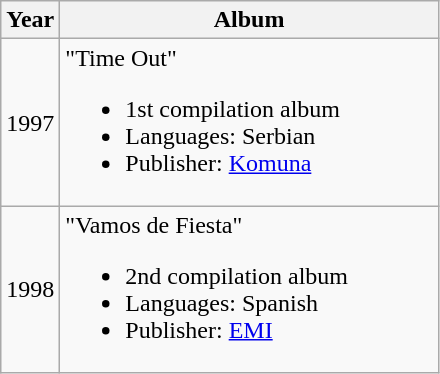<table class="wikitable">
<tr>
<th width="18" rowspan="1">Year</th>
<th width="245" rowspan="1">Album</th>
</tr>
<tr>
<td>1997</td>
<td>"Time Out"<br><ul><li>1st compilation album</li><li>Languages: Serbian</li><li>Publisher: <a href='#'>Komuna</a></li></ul></td>
</tr>
<tr>
<td>1998</td>
<td>"Vamos de Fiesta"<br><ul><li>2nd compilation album</li><li>Languages: Spanish</li><li>Publisher: <a href='#'>EMI</a></li></ul></td>
</tr>
</table>
